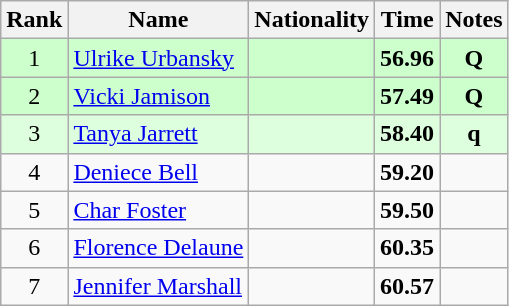<table class="wikitable sortable" style="text-align:center">
<tr>
<th>Rank</th>
<th>Name</th>
<th>Nationality</th>
<th>Time</th>
<th>Notes</th>
</tr>
<tr bgcolor=ccffcc>
<td>1</td>
<td align=left><a href='#'>Ulrike Urbansky</a></td>
<td align=left></td>
<td><strong>56.96</strong></td>
<td><strong>Q</strong></td>
</tr>
<tr bgcolor=ccffcc>
<td>2</td>
<td align=left><a href='#'>Vicki Jamison</a></td>
<td align=left></td>
<td><strong>57.49</strong></td>
<td><strong>Q</strong></td>
</tr>
<tr bgcolor=ddffdd>
<td>3</td>
<td align=left><a href='#'>Tanya Jarrett</a></td>
<td align=left></td>
<td><strong>58.40</strong></td>
<td><strong>q</strong></td>
</tr>
<tr>
<td>4</td>
<td align=left><a href='#'>Deniece Bell</a></td>
<td align=left></td>
<td><strong>59.20</strong></td>
<td></td>
</tr>
<tr>
<td>5</td>
<td align=left><a href='#'>Char Foster</a></td>
<td align=left></td>
<td><strong>59.50</strong></td>
<td></td>
</tr>
<tr>
<td>6</td>
<td align=left><a href='#'>Florence Delaune</a></td>
<td align=left></td>
<td><strong>60.35</strong></td>
<td></td>
</tr>
<tr>
<td>7</td>
<td align=left><a href='#'>Jennifer Marshall</a></td>
<td align=left></td>
<td><strong>60.57</strong></td>
<td></td>
</tr>
</table>
